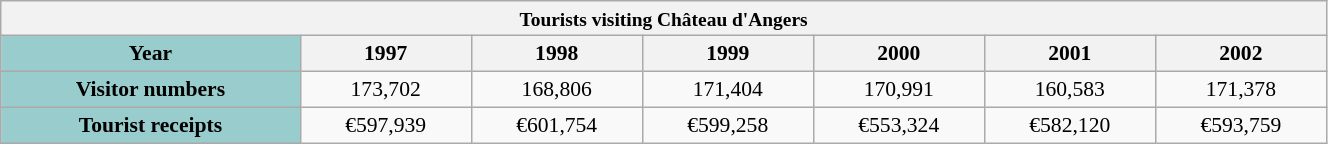<table class="wikitable" style="font-size:90%; width:70%; border:0; text-align:center; line-height:120%;">
<tr>
<th colspan="7" style="text-align:center;font-size:90%;">Tourists visiting Château d'Angers</th>
</tr>
<tr>
<th style="background:#9cc;">Year</th>
<th>1997</th>
<th>1998</th>
<th>1999</th>
<th>2000</th>
<th>2001</th>
<th>2002</th>
</tr>
<tr style="text-align:center;">
<th style="background:#9cc;">Visitor numbers</th>
<td>173,702</td>
<td>168,806</td>
<td>171,404</td>
<td>170,991</td>
<td>160,583</td>
<td>171,378</td>
</tr>
<tr style="text-align:center;">
<th style="background:#9cc;">Tourist receipts</th>
<td>€597,939</td>
<td>€601,754</td>
<td>€599,258</td>
<td>€553,324</td>
<td>€582,120</td>
<td>€593,759</td>
</tr>
</table>
